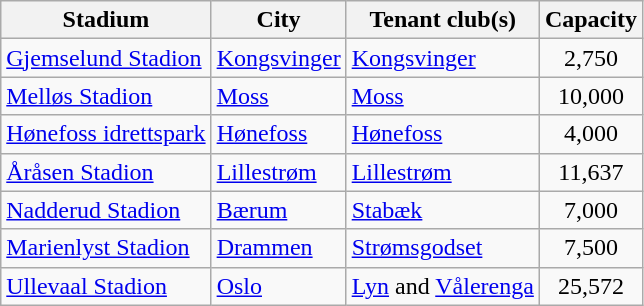<table class="wikitable sortable plainrowheaders">
<tr>
<th scope="col">Stadium</th>
<th scope="col">City</th>
<th scope="col">Tenant club(s)</th>
<th scope="col">Capacity</th>
</tr>
<tr>
<td><a href='#'>Gjemselund Stadion</a></td>
<td><a href='#'>Kongsvinger</a></td>
<td><a href='#'>Kongsvinger</a></td>
<td style="text-align: center;">2,750</td>
</tr>
<tr>
<td><a href='#'>Melløs Stadion</a></td>
<td><a href='#'>Moss</a></td>
<td><a href='#'>Moss</a></td>
<td style="text-align: center;">10,000</td>
</tr>
<tr>
<td><a href='#'>Hønefoss idrettspark</a></td>
<td><a href='#'>Hønefoss</a></td>
<td><a href='#'>Hønefoss</a></td>
<td style="text-align: center;">4,000</td>
</tr>
<tr>
<td><a href='#'>Åråsen Stadion</a></td>
<td><a href='#'>Lillestrøm</a></td>
<td><a href='#'>Lillestrøm</a></td>
<td style="text-align: center;">11,637</td>
</tr>
<tr>
<td><a href='#'>Nadderud Stadion</a></td>
<td><a href='#'>Bærum</a></td>
<td><a href='#'>Stabæk</a></td>
<td style="text-align: center;">7,000</td>
</tr>
<tr>
<td><a href='#'>Marienlyst Stadion</a></td>
<td><a href='#'>Drammen</a></td>
<td><a href='#'>Strømsgodset</a></td>
<td style="text-align: center;">7,500</td>
</tr>
<tr>
<td><a href='#'>Ullevaal Stadion</a></td>
<td><a href='#'>Oslo</a></td>
<td><a href='#'>Lyn</a> and <a href='#'>Vålerenga</a></td>
<td style="text-align: center;">25,572</td>
</tr>
</table>
